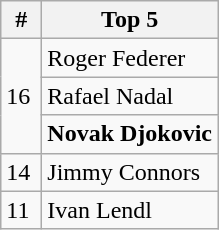<table class="wikitable" style="display:inline-table;">
<tr>
<th width=20>#</th>
<th>Top 5</th>
</tr>
<tr>
<td rowspan="3">16</td>
<td> Roger Federer</td>
</tr>
<tr>
<td> Rafael Nadal</td>
</tr>
<tr>
<td> <strong>Novak Djokovic</strong></td>
</tr>
<tr>
<td>14</td>
<td> Jimmy Connors</td>
</tr>
<tr>
<td>11</td>
<td> Ivan Lendl</td>
</tr>
</table>
